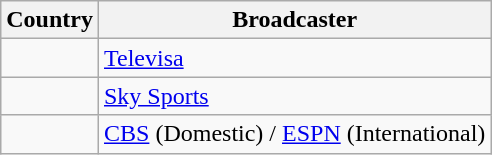<table class="wikitable">
<tr>
<th align=center>Country</th>
<th align=center>Broadcaster</th>
</tr>
<tr>
<td></td>
<td><a href='#'>Televisa</a></td>
</tr>
<tr>
<td></td>
<td><a href='#'>Sky Sports</a></td>
</tr>
<tr>
<td></td>
<td><a href='#'>CBS</a> (Domestic) / <a href='#'>ESPN</a> (International)</td>
</tr>
</table>
